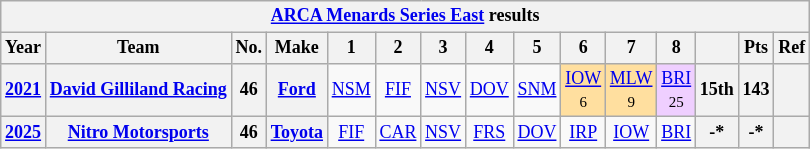<table class="wikitable" style="text-align:center; font-size:75%">
<tr>
<th colspan=15><a href='#'>ARCA Menards Series East</a> results</th>
</tr>
<tr>
<th>Year</th>
<th>Team</th>
<th>No.</th>
<th>Make</th>
<th>1</th>
<th>2</th>
<th>3</th>
<th>4</th>
<th>5</th>
<th>6</th>
<th>7</th>
<th>8</th>
<th></th>
<th>Pts</th>
<th>Ref</th>
</tr>
<tr>
<th><a href='#'>2021</a></th>
<th><a href='#'>David Gilliland Racing</a></th>
<th>46</th>
<th><a href='#'>Ford</a></th>
<td><a href='#'>NSM</a></td>
<td><a href='#'>FIF</a></td>
<td><a href='#'>NSV</a></td>
<td><a href='#'>DOV</a></td>
<td><a href='#'>SNM</a></td>
<td style="background:#FFDF9F;"><a href='#'>IOW</a><br><small>6</small></td>
<td style="background:#FFDF9F;"><a href='#'>MLW</a><br><small>9</small></td>
<td style="background:#EFCFFF;"><a href='#'>BRI</a><br><small>25</small></td>
<th>15th</th>
<th>143</th>
<th></th>
</tr>
<tr>
<th><a href='#'>2025</a></th>
<th><a href='#'>Nitro Motorsports</a></th>
<th>46</th>
<th><a href='#'>Toyota</a></th>
<td><a href='#'>FIF</a></td>
<td><a href='#'>CAR</a></td>
<td><a href='#'>NSV</a></td>
<td><a href='#'>FRS</a></td>
<td><a href='#'>DOV</a></td>
<td><a href='#'>IRP</a></td>
<td><a href='#'>IOW</a></td>
<td><a href='#'>BRI</a></td>
<th>-*</th>
<th>-*</th>
<th></th>
</tr>
</table>
